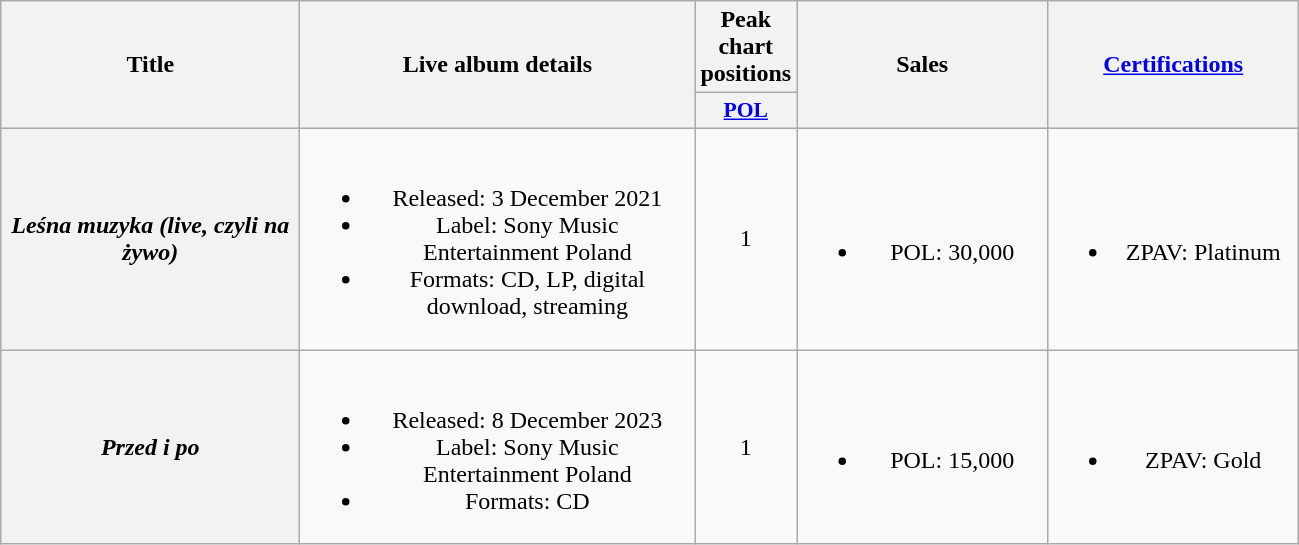<table class="wikitable plainrowheaders" style="text-align:center;">
<tr>
<th scope="col" rowspan="2" style="width:12em;">Title</th>
<th scope="col" rowspan="2" style="width:16em;">Live album details</th>
<th>Peak chart positions</th>
<th rowspan="2" rowspan="2" style="width:10em;">Sales</th>
<th scope="col" rowspan="2" style="width:10em;"><a href='#'>Certifications</a></th>
</tr>
<tr>
<th scope="col" style="width:3em;font-size:90%;"><a href='#'>POL</a><br></th>
</tr>
<tr>
<th scope="row"><em>Leśna muzyka (live, czyli na żywo)</em></th>
<td><br><ul><li>Released: 3 December 2021</li><li>Label: Sony Music Entertainment Poland</li><li>Formats: CD, LP, digital download, streaming</li></ul></td>
<td>1</td>
<td><br><ul><li>POL: 30,000</li></ul></td>
<td><br><ul><li>ZPAV: Platinum</li></ul></td>
</tr>
<tr>
<th scope="row"><em>Przed i po</em></th>
<td><br><ul><li>Released: 8 December 2023</li><li>Label: Sony Music Entertainment Poland</li><li>Formats: CD</li></ul></td>
<td>1</td>
<td><br><ul><li>POL: 15,000</li></ul></td>
<td><br><ul><li>ZPAV: Gold</li></ul></td>
</tr>
</table>
